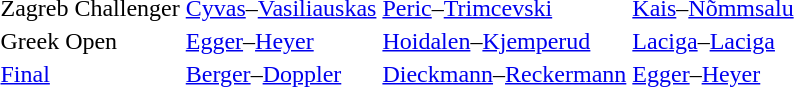<table>
<tr>
<td>Zagreb Challenger</td>
<td> <a href='#'>Cyvas</a>–<a href='#'>Vasiliauskas</a></td>
<td> <a href='#'>Peric</a>–<a href='#'>Trimcevski</a></td>
<td> <a href='#'>Kais</a>–<a href='#'>Nõmmsalu</a></td>
</tr>
<tr>
<td>Greek Open</td>
<td> <a href='#'>Egger</a>–<a href='#'>Heyer</a></td>
<td> <a href='#'>Hoidalen</a>–<a href='#'>Kjemperud</a></td>
<td> <a href='#'>Laciga</a>–<a href='#'>Laciga</a></td>
</tr>
<tr>
<td><a href='#'>Final</a></td>
<td> <a href='#'>Berger</a>–<a href='#'>Doppler</a></td>
<td> <a href='#'>Dieckmann</a>–<a href='#'>Reckermann</a></td>
<td> <a href='#'>Egger</a>–<a href='#'>Heyer</a></td>
</tr>
</table>
